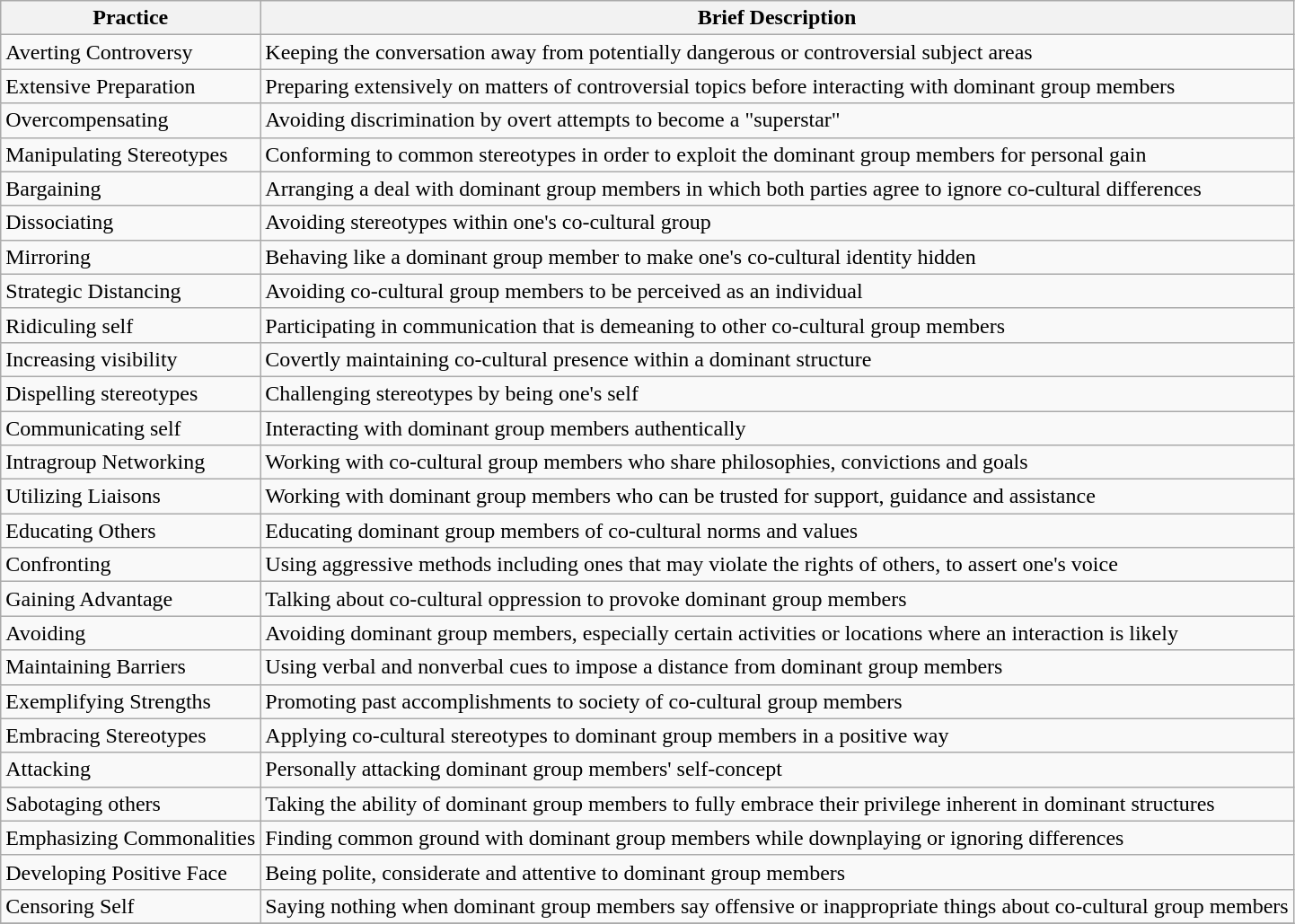<table class="wikitable">
<tr>
<th>Practice</th>
<th>Brief Description</th>
</tr>
<tr>
<td>Averting Controversy</td>
<td>Keeping the conversation away from potentially dangerous or controversial subject areas</td>
</tr>
<tr>
<td>Extensive Preparation</td>
<td>Preparing extensively on matters of controversial topics before interacting with dominant group members</td>
</tr>
<tr>
<td>Overcompensating</td>
<td>Avoiding discrimination by overt attempts to become a "superstar"</td>
</tr>
<tr>
<td>Manipulating Stereotypes</td>
<td>Conforming to common stereotypes in order to exploit the dominant group members for personal gain</td>
</tr>
<tr>
<td>Bargaining</td>
<td>Arranging a deal with dominant group members in which both parties agree to ignore co-cultural differences</td>
</tr>
<tr>
<td>Dissociating</td>
<td>Avoiding stereotypes within one's co-cultural group</td>
</tr>
<tr>
<td>Mirroring</td>
<td>Behaving like a dominant group member to make one's co-cultural identity hidden</td>
</tr>
<tr>
<td>Strategic Distancing</td>
<td>Avoiding co-cultural group members to be perceived as an individual</td>
</tr>
<tr>
<td>Ridiculing self</td>
<td>Participating in communication that is demeaning to other co-cultural group members</td>
</tr>
<tr>
<td>Increasing visibility</td>
<td>Covertly maintaining co-cultural presence within a dominant structure</td>
</tr>
<tr>
<td>Dispelling stereotypes</td>
<td>Challenging stereotypes by being one's self</td>
</tr>
<tr>
<td>Communicating self</td>
<td>Interacting with dominant group members authentically</td>
</tr>
<tr>
<td>Intragroup Networking</td>
<td>Working with co-cultural group members who share philosophies, convictions and goals</td>
</tr>
<tr>
<td>Utilizing Liaisons</td>
<td>Working with dominant group members who can be trusted for support, guidance and assistance</td>
</tr>
<tr>
<td>Educating Others</td>
<td>Educating dominant group members of co-cultural norms and values</td>
</tr>
<tr>
<td>Confronting</td>
<td>Using aggressive methods including ones that may violate the rights of others, to assert one's voice</td>
</tr>
<tr>
<td>Gaining Advantage</td>
<td>Talking about co-cultural oppression to provoke dominant group members</td>
</tr>
<tr>
<td>Avoiding</td>
<td>Avoiding dominant group members, especially certain activities or locations where an interaction is likely</td>
</tr>
<tr>
<td>Maintaining Barriers</td>
<td>Using verbal and nonverbal cues to impose a distance from dominant group members</td>
</tr>
<tr>
<td>Exemplifying Strengths</td>
<td>Promoting past accomplishments to society of co-cultural group members</td>
</tr>
<tr>
<td>Embracing Stereotypes</td>
<td>Applying co-cultural stereotypes to dominant group members in a positive way</td>
</tr>
<tr>
<td>Attacking</td>
<td>Personally attacking dominant group members' self-concept</td>
</tr>
<tr>
<td>Sabotaging others</td>
<td>Taking the ability of dominant group members to fully embrace their privilege inherent in dominant structures</td>
</tr>
<tr>
<td>Emphasizing Commonalities</td>
<td>Finding common ground with dominant group members while downplaying or ignoring differences</td>
</tr>
<tr>
<td>Developing Positive Face</td>
<td>Being polite, considerate and attentive to dominant group members</td>
</tr>
<tr>
<td>Censoring Self</td>
<td>Saying nothing when dominant group members say offensive or inappropriate things about co-cultural group members</td>
</tr>
<tr>
</tr>
</table>
